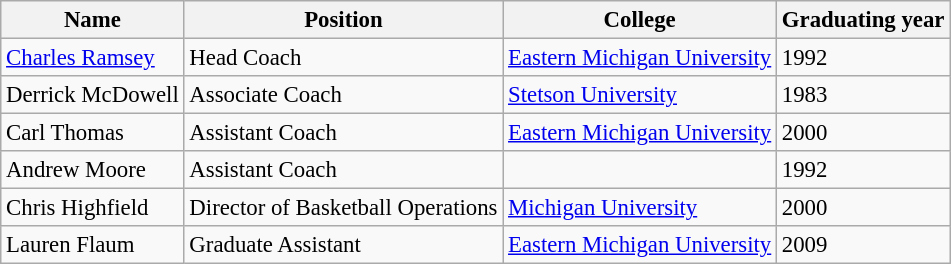<table class="wikitable" style="font-size: 95%;">
<tr>
<th>Name</th>
<th>Position</th>
<th>College</th>
<th>Graduating year</th>
</tr>
<tr>
<td><a href='#'>Charles Ramsey</a></td>
<td>Head Coach</td>
<td><a href='#'>Eastern Michigan University</a></td>
<td>1992</td>
</tr>
<tr>
<td>Derrick McDowell</td>
<td>Associate Coach</td>
<td><a href='#'>Stetson University</a></td>
<td>1983</td>
</tr>
<tr>
<td>Carl Thomas</td>
<td>Assistant Coach</td>
<td><a href='#'>Eastern Michigan University</a></td>
<td>2000</td>
</tr>
<tr>
<td>Andrew Moore</td>
<td>Assistant Coach</td>
<td></td>
<td>1992</td>
</tr>
<tr>
<td>Chris Highfield</td>
<td>Director of Basketball Operations</td>
<td><a href='#'>Michigan University</a></td>
<td>2000</td>
</tr>
<tr>
<td>Lauren Flaum</td>
<td>Graduate Assistant</td>
<td><a href='#'>Eastern Michigan University</a></td>
<td>2009</td>
</tr>
</table>
